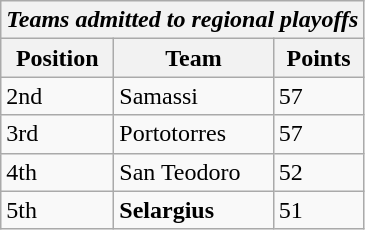<table class="wikitable">
<tr>
<th colspan="3"><em>Teams admitted to regional playoffs</em></th>
</tr>
<tr>
<th>Position</th>
<th>Team</th>
<th>Points</th>
</tr>
<tr>
<td>2nd</td>
<td>Samassi</td>
<td>57</td>
</tr>
<tr>
<td>3rd</td>
<td>Portotorres</td>
<td>57</td>
</tr>
<tr>
<td>4th</td>
<td>San Teodoro</td>
<td>52</td>
</tr>
<tr>
<td>5th</td>
<td><strong>Selargius</strong></td>
<td>51</td>
</tr>
</table>
